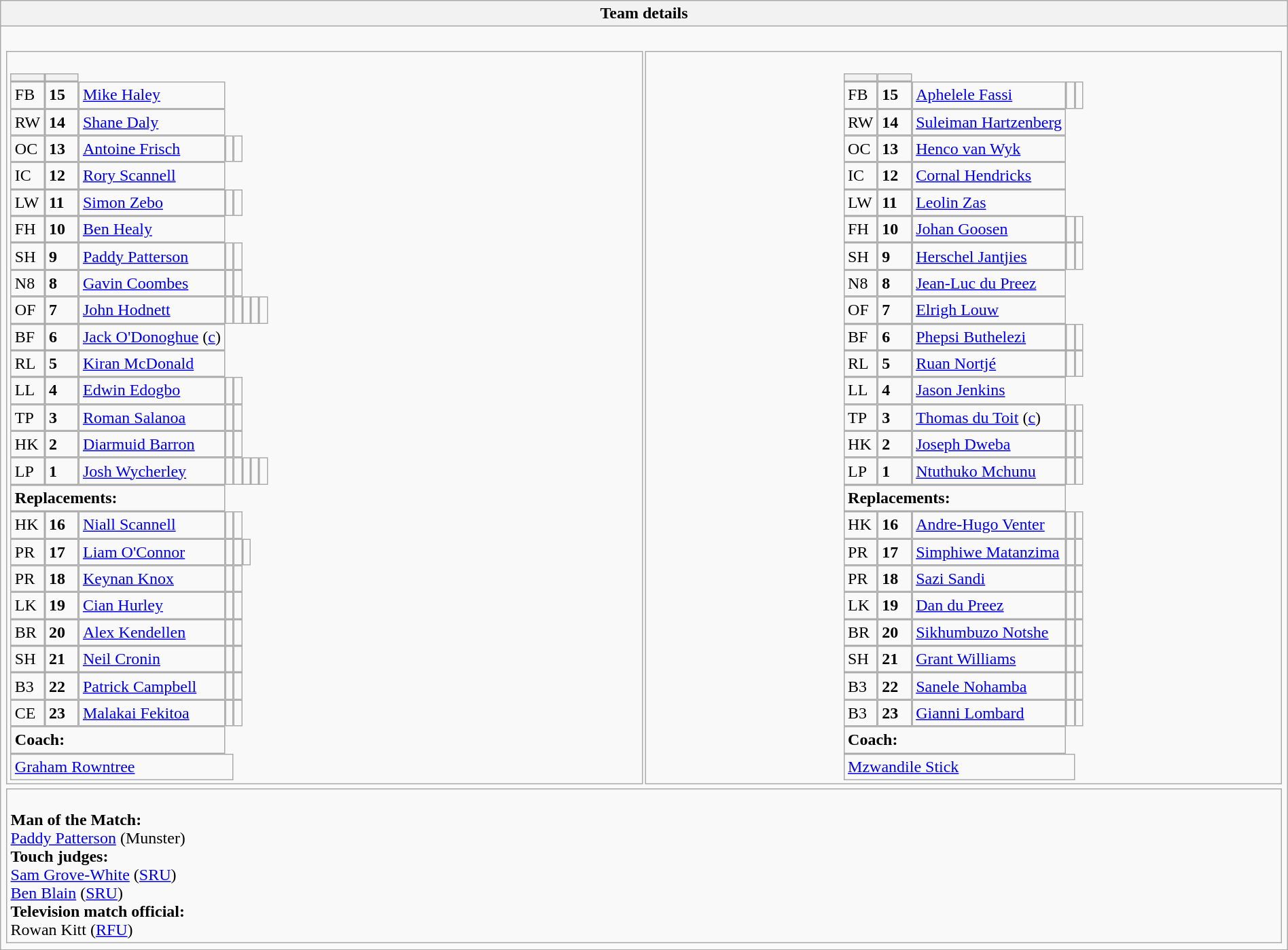<table style="width:100%" class="wikitable collapsible collapsed">
<tr>
<th>Team details</th>
</tr>
<tr>
<td><br><table style="width:100%">
<tr>
<td style="vertical-align:top;width:50%"><br><table cellspacing="0" cellpadding="0">
<tr>
<th width="25"></th>
<th width="25"></th>
</tr>
<tr>
<td>FB</td>
<td><strong>15</strong></td>
<td> <a href='#'>Mike Haley</a></td>
</tr>
<tr>
<td>RW</td>
<td><strong>14</strong></td>
<td> <a href='#'>Shane Daly</a></td>
</tr>
<tr>
<td>OC</td>
<td><strong>13</strong></td>
<td> <a href='#'>Antoine Frisch</a></td>
<td></td>
<td></td>
</tr>
<tr>
<td>IC</td>
<td><strong>12</strong></td>
<td> <a href='#'>Rory Scannell</a></td>
</tr>
<tr>
<td>LW</td>
<td><strong>11</strong></td>
<td> <a href='#'>Simon Zebo</a></td>
<td></td>
<td></td>
</tr>
<tr>
<td>FH</td>
<td><strong>10</strong></td>
<td> <a href='#'>Ben Healy</a></td>
</tr>
<tr>
<td>SH</td>
<td><strong>9</strong></td>
<td> <a href='#'>Paddy Patterson</a></td>
<td></td>
<td></td>
</tr>
<tr>
<td>N8</td>
<td><strong>8</strong></td>
<td> <a href='#'>Gavin Coombes</a></td>
<td></td>
<td></td>
</tr>
<tr>
<td>OF</td>
<td><strong>7</strong></td>
<td> <a href='#'>John Hodnett</a></td>
<td></td>
<td></td>
<td></td>
<td></td>
<td></td>
</tr>
<tr>
<td>BF</td>
<td><strong>6</strong></td>
<td> <a href='#'>Jack O'Donoghue</a> (<a href='#'>c</a>)</td>
</tr>
<tr>
<td>RL</td>
<td><strong>5</strong></td>
<td> <a href='#'>Kiran McDonald</a></td>
</tr>
<tr>
<td>LL</td>
<td><strong>4</strong></td>
<td> <a href='#'>Edwin Edogbo</a></td>
<td></td>
<td></td>
</tr>
<tr>
<td>TP</td>
<td><strong>3</strong></td>
<td> <a href='#'>Roman Salanoa</a></td>
<td></td>
<td></td>
</tr>
<tr>
<td>HK</td>
<td><strong>2</strong></td>
<td> <a href='#'>Diarmuid Barron</a></td>
<td></td>
<td></td>
</tr>
<tr>
<td>LP</td>
<td><strong>1</strong></td>
<td> <a href='#'>Josh Wycherley</a></td>
<td></td>
<td></td>
<td></td>
<td></td>
<td></td>
</tr>
<tr>
<td colspan=3><strong>Replacements:</strong></td>
</tr>
<tr>
<td>HK</td>
<td><strong>16</strong></td>
<td> <a href='#'>Niall Scannell</a></td>
<td></td>
<td></td>
</tr>
<tr>
<td>PR</td>
<td><strong>17</strong></td>
<td> <a href='#'>Liam O'Connor</a></td>
<td></td>
<td></td>
<td></td>
</tr>
<tr>
<td>PR</td>
<td><strong>18</strong></td>
<td> <a href='#'>Keynan Knox</a></td>
<td></td>
<td></td>
</tr>
<tr>
<td>LK</td>
<td><strong>19</strong></td>
<td> <a href='#'>Cian Hurley</a></td>
<td></td>
<td></td>
</tr>
<tr>
<td>BR</td>
<td><strong>20</strong></td>
<td> <a href='#'>Alex Kendellen</a></td>
<td></td>
<td></td>
</tr>
<tr>
<td>SH</td>
<td><strong>21</strong></td>
<td> <a href='#'>Neil Cronin</a></td>
<td></td>
<td></td>
</tr>
<tr>
<td>B3</td>
<td><strong>22</strong></td>
<td> <a href='#'>Patrick Campbell</a></td>
<td></td>
<td></td>
</tr>
<tr>
<td>CE</td>
<td><strong>23</strong></td>
<td> <a href='#'>Malakai Fekitoa</a></td>
<td></td>
<td></td>
</tr>
<tr>
<td colspan=3><strong>Coach:</strong></td>
</tr>
<tr>
<td colspan="4"> <a href='#'>Graham Rowntree</a></td>
</tr>
</table>
</td>
<td style="vertical-align:top;width:50%"><br><table cellspacing="0" cellpadding="0" style="margin:auto">
<tr>
<th width="25"></th>
<th width="25"></th>
</tr>
<tr>
<td>FB</td>
<td><strong>15</strong></td>
<td><a href='#'>Aphelele Fassi</a></td>
<td></td>
<td></td>
</tr>
<tr>
<td>RW</td>
<td><strong>14</strong></td>
<td><a href='#'>Suleiman Hartzenberg</a></td>
</tr>
<tr>
<td>OC</td>
<td><strong>13</strong></td>
<td><a href='#'>Henco van Wyk</a></td>
</tr>
<tr>
<td>IC</td>
<td><strong>12</strong></td>
<td><a href='#'>Cornal Hendricks</a></td>
</tr>
<tr>
<td>LW</td>
<td><strong>11</strong></td>
<td><a href='#'>Leolin Zas</a></td>
</tr>
<tr>
<td>FH</td>
<td><strong>10</strong></td>
<td><a href='#'>Johan Goosen</a></td>
<td></td>
<td></td>
</tr>
<tr>
<td>SH</td>
<td><strong>9</strong></td>
<td><a href='#'>Herschel Jantjies</a></td>
<td></td>
<td></td>
</tr>
<tr>
<td>N8</td>
<td><strong>8</strong></td>
<td><a href='#'>Jean-Luc du Preez</a></td>
</tr>
<tr>
<td>OF</td>
<td><strong>7</strong></td>
<td><a href='#'>Elrigh Louw</a></td>
</tr>
<tr>
<td>BF</td>
<td><strong>6</strong></td>
<td><a href='#'>Phepsi Buthelezi</a></td>
<td></td>
<td></td>
</tr>
<tr>
<td>RL</td>
<td><strong>5</strong></td>
<td><a href='#'>Ruan Nortjé</a></td>
<td></td>
<td></td>
</tr>
<tr>
<td>LL</td>
<td><strong>4</strong></td>
<td><a href='#'>Jason Jenkins</a></td>
</tr>
<tr>
<td>TP</td>
<td><strong>3</strong></td>
<td><a href='#'>Thomas du Toit</a> (<a href='#'>c</a>)</td>
<td></td>
<td></td>
</tr>
<tr>
<td>HK</td>
<td><strong>2</strong></td>
<td><a href='#'>Joseph Dweba</a></td>
<td></td>
<td></td>
</tr>
<tr>
<td>LP</td>
<td><strong>1</strong></td>
<td><a href='#'>Ntuthuko Mchunu</a></td>
<td></td>
<td></td>
</tr>
<tr>
<td colspan=3><strong>Replacements:</strong></td>
</tr>
<tr>
<td>HK</td>
<td><strong>16</strong></td>
<td><a href='#'>Andre-Hugo Venter</a></td>
<td></td>
<td></td>
</tr>
<tr>
<td>PR</td>
<td><strong>17</strong></td>
<td><a href='#'>Simphiwe Matanzima</a></td>
<td></td>
<td></td>
</tr>
<tr>
<td>PR</td>
<td><strong>18</strong></td>
<td><a href='#'>Sazi Sandi</a></td>
<td></td>
<td></td>
</tr>
<tr>
<td>LK</td>
<td><strong>19</strong></td>
<td><a href='#'>Dan du Preez</a></td>
<td></td>
<td></td>
</tr>
<tr>
<td>BR</td>
<td><strong>20</strong></td>
<td><a href='#'>Sikhumbuzo Notshe</a></td>
<td></td>
<td></td>
</tr>
<tr>
<td>SH</td>
<td><strong>21</strong></td>
<td><a href='#'>Grant Williams</a></td>
<td></td>
<td></td>
</tr>
<tr>
<td>B3</td>
<td><strong>22</strong></td>
<td><a href='#'>Sanele Nohamba</a></td>
<td></td>
<td></td>
</tr>
<tr>
<td>B3</td>
<td><strong>23</strong></td>
<td><a href='#'>Gianni Lombard</a></td>
<td></td>
<td></td>
</tr>
<tr>
<td colspan=3><strong>Coach:</strong></td>
</tr>
<tr>
<td colspan="4"> <a href='#'>Mzwandile Stick</a></td>
</tr>
</table>
</td>
</tr>
</table>
<table style="width:100%">
<tr>
<td><br><strong>Man of the Match:</strong>
<br> <a href='#'>Paddy Patterson</a> (Munster)<br><strong>Touch judges:</strong>
<br><a href='#'>Sam Grove-White</a> (<a href='#'>SRU</a>)
<br><a href='#'>Ben Blain</a> (<a href='#'>SRU</a>)
<br><strong>Television match official:</strong>
<br>Rowan Kitt (<a href='#'>RFU</a>)</td>
</tr>
</table>
</td>
</tr>
</table>
